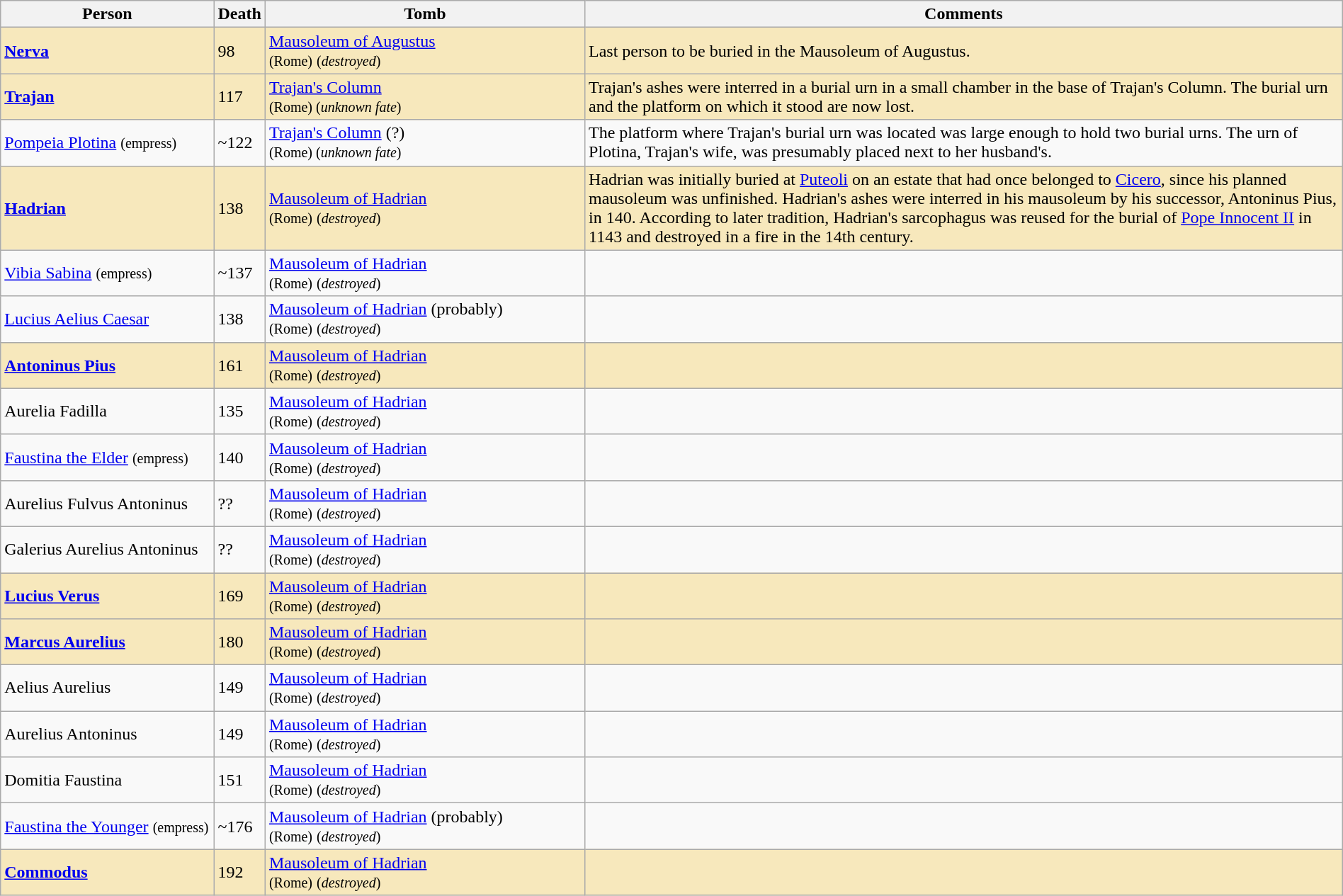<table class="wikitable plainrowheaders" style="width:100%;">
<tr>
<th scope="col" width="16%">Person</th>
<th scope="col" width="3%">Death</th>
<th scope="col" width="24%">Tomb</th>
<th scope="col" width="57%">Comments</th>
</tr>
<tr style="background:#f7e8bc;">
<td><strong><a href='#'>Nerva</a></strong></td>
<td>98</td>
<td><a href='#'>Mausoleum of Augustus</a><em></em><br><small>(Rome)</small> <small>(<em>destroyed</em>)</small></td>
<td>Last person to be buried in the Mausoleum of Augustus.</td>
</tr>
<tr style="background:#f7e8bc;">
<td><strong><a href='#'>Trajan</a></strong></td>
<td>117</td>
<td><a href='#'>Trajan's Column</a><br><small>(Rome) (<em>unknown fate</em>)</small></td>
<td>Trajan's ashes were interred in a burial urn in a small chamber in the base of Trajan's Column. The burial urn and the platform on which it stood are now lost.</td>
</tr>
<tr>
<td><a href='#'>Pompeia Plotina</a> <small>(empress)</small></td>
<td>~122</td>
<td><a href='#'>Trajan's Column</a> (?)<em></em><br><small>(Rome) (<em>unknown fate</em>)</small></td>
<td>The platform where Trajan's burial urn was located was large enough to hold two burial urns. The urn of Plotina, Trajan's wife, was presumably placed next to her husband's.</td>
</tr>
<tr style="background:#f7e8bc;">
<td><strong><a href='#'>Hadrian</a></strong></td>
<td>138</td>
<td><a href='#'>Mausoleum of Hadrian</a><em></em><br><small>(Rome)</small> <small>(<em>destroyed</em>)</small></td>
<td>Hadrian was initially buried at <a href='#'>Puteoli</a> on an estate that had once belonged to <a href='#'>Cicero</a>, since his planned mausoleum was unfinished. Hadrian's ashes were interred in his mausoleum by his successor, Antoninus Pius, in 140. According to later tradition, Hadrian's sarcophagus was reused for the burial of <a href='#'>Pope Innocent II</a> in 1143 and destroyed in a fire in the 14th century.</td>
</tr>
<tr>
<td><a href='#'>Vibia Sabina</a> <small>(empress)</small></td>
<td>~137</td>
<td><a href='#'>Mausoleum of Hadrian</a><em></em><br><small>(Rome)</small> <small>(<em>destroyed</em>)</small></td>
<td></td>
</tr>
<tr>
<td><a href='#'>Lucius Aelius Caesar</a></td>
<td>138</td>
<td><a href='#'>Mausoleum of Hadrian</a> (probably)<em></em><br><small>(Rome)</small> <small>(<em>destroyed</em>)</small></td>
<td></td>
</tr>
<tr style="background:#f7e8bc;">
<td><strong><a href='#'>Antoninus Pius</a></strong></td>
<td>161</td>
<td><a href='#'>Mausoleum of Hadrian</a><em></em><br><small>(Rome)</small> <small>(<em>destroyed</em>)</small></td>
<td></td>
</tr>
<tr>
<td>Aurelia Fadilla</td>
<td>135</td>
<td><a href='#'>Mausoleum of Hadrian</a><em></em><br><small>(Rome)</small> <small>(<em>destroyed</em>)</small></td>
<td></td>
</tr>
<tr>
<td><a href='#'>Faustina the Elder</a> <small>(empress)</small></td>
<td>140</td>
<td><a href='#'>Mausoleum of Hadrian</a><em></em><br><small>(Rome)</small> <small>(<em>destroyed</em>)</small></td>
<td></td>
</tr>
<tr>
<td>Aurelius Fulvus Antoninus</td>
<td>??</td>
<td><a href='#'>Mausoleum of Hadrian</a><em></em><br><small>(Rome)</small> <small>(<em>destroyed</em>)</small></td>
<td></td>
</tr>
<tr>
<td>Galerius Aurelius Antoninus</td>
<td>??</td>
<td><a href='#'>Mausoleum of Hadrian</a><em></em><br><small>(Rome)</small> <small>(<em>destroyed</em>)</small></td>
<td></td>
</tr>
<tr style="background:#f7e8bc;">
<td><strong><a href='#'>Lucius Verus</a></strong></td>
<td>169</td>
<td><a href='#'>Mausoleum of Hadrian</a><em></em><br><small>(Rome)</small> <small>(<em>destroyed</em>)</small></td>
<td></td>
</tr>
<tr style="background:#f7e8bc;">
<td><strong><a href='#'>Marcus Aurelius</a></strong></td>
<td>180</td>
<td><a href='#'>Mausoleum of Hadrian</a><em></em><br><small>(Rome)</small> <small>(<em>destroyed</em>)</small></td>
<td></td>
</tr>
<tr>
<td>Aelius Aurelius</td>
<td>149</td>
<td><a href='#'>Mausoleum of Hadrian</a><em></em><br><small>(Rome)</small> <small>(<em>destroyed</em>)</small></td>
<td></td>
</tr>
<tr>
<td>Aurelius Antoninus</td>
<td>149</td>
<td><a href='#'>Mausoleum of Hadrian</a><em></em><br><small>(Rome)</small> <small>(<em>destroyed</em>)</small></td>
<td></td>
</tr>
<tr>
<td>Domitia Faustina</td>
<td>151</td>
<td><a href='#'>Mausoleum of Hadrian</a><em></em><br><small>(Rome)</small> <small>(<em>destroyed</em>)</small></td>
<td></td>
</tr>
<tr>
<td><a href='#'>Faustina the Younger</a> <small>(empress)</small></td>
<td>~176</td>
<td><a href='#'>Mausoleum of Hadrian</a> (probably)<em></em><br><small>(Rome)</small> <small>(<em>destroyed</em>)</small></td>
<td></td>
</tr>
<tr style="background:#f7e8bc;">
<td><strong><a href='#'>Commodus</a></strong></td>
<td>192</td>
<td><a href='#'>Mausoleum of Hadrian</a><em></em><br><small>(Rome)</small> <small>(<em>destroyed</em>)</small></td>
<td></td>
</tr>
</table>
